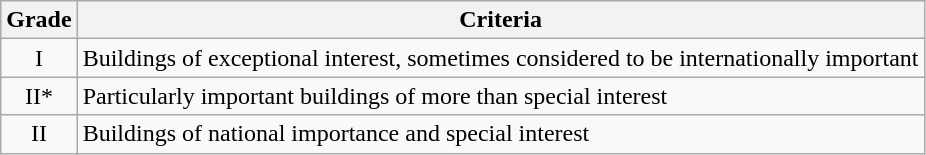<table class="wikitable">
<tr>
<th>Grade</th>
<th>Criteria</th>
</tr>
<tr>
<td align="center" >I</td>
<td>Buildings of exceptional interest, sometimes considered to be internationally important</td>
</tr>
<tr>
<td align="center" >II*</td>
<td>Particularly important buildings of more than special interest</td>
</tr>
<tr>
<td align="center" >II</td>
<td>Buildings of national importance and special interest</td>
</tr>
</table>
